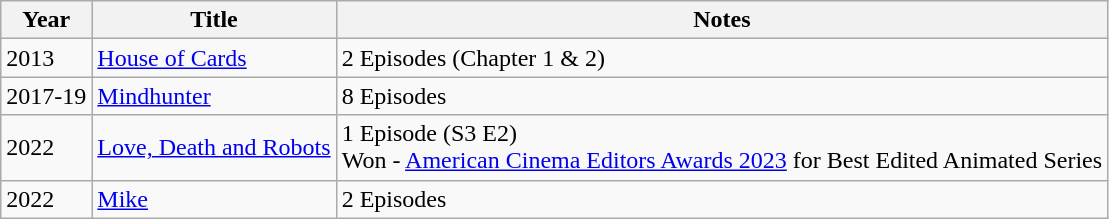<table class="wikitable">
<tr>
<th>Year</th>
<th>Title</th>
<th>Notes</th>
</tr>
<tr>
<td>2013</td>
<td><a href='#'>House of Cards</a></td>
<td>2 Episodes  (Chapter 1 & 2)</td>
</tr>
<tr>
<td>2017-19</td>
<td><a href='#'>Mindhunter</a></td>
<td>8 Episodes</td>
</tr>
<tr>
<td>2022</td>
<td><a href='#'>Love, Death and Robots</a></td>
<td>1 Episode (S3 E2)<br>Won - <a href='#'>American Cinema Editors Awards 2023</a> for Best Edited Animated Series</td>
</tr>
<tr>
<td>2022</td>
<td><a href='#'>Mike</a></td>
<td>2 Episodes</td>
</tr>
</table>
